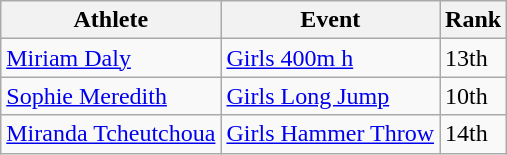<table class="wikitable">
<tr>
<th>Athlete</th>
<th>Event</th>
<th>Rank</th>
</tr>
<tr>
<td><a href='#'>Miriam Daly</a></td>
<td><a href='#'>Girls 400m h</a></td>
<td>13th</td>
</tr>
<tr>
<td><a href='#'>Sophie Meredith</a></td>
<td><a href='#'>Girls Long Jump</a></td>
<td>10th</td>
</tr>
<tr>
<td><a href='#'>Miranda Tcheutchoua</a></td>
<td><a href='#'>Girls Hammer Throw</a></td>
<td>14th</td>
</tr>
</table>
